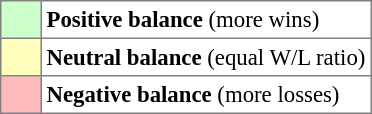<table bgcolor="#f7f8ff" cellpadding="3" cellspacing="0" border="1" style="font-size: 95%; border: gray solid 1px; border-collapse: collapse; text-align:center">
<tr>
<td style="background: #CCFFCC;" width="20"></td>
<td bgcolor="#ffffff" align="left"><strong>Positive balance</strong> (more wins)</td>
</tr>
<tr>
<td style="background: #FFFFBB;" width="20"></td>
<td bgcolor="#ffffff" align="left"><strong>Neutral balance</strong> (equal W/L ratio)</td>
</tr>
<tr>
<td style="background: #FFBBBB;" width="20"></td>
<td bgcolor="#ffffff" align="left"><strong>Negative balance</strong> (more losses)</td>
</tr>
</table>
